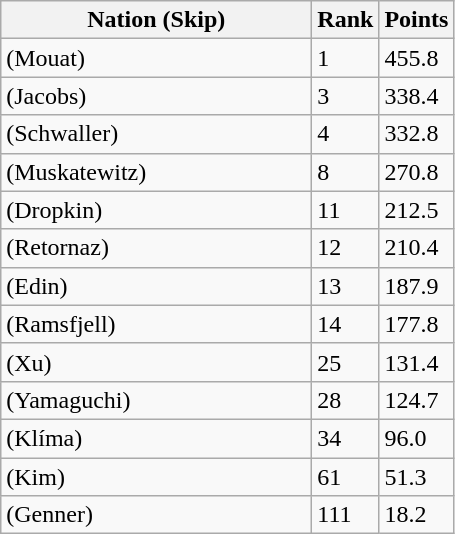<table class="wikitable">
<tr>
<th width=200>Nation (Skip)</th>
<th width=15>Rank</th>
<th width=15>Points</th>
</tr>
<tr>
<td> (Mouat)</td>
<td>1</td>
<td>455.8</td>
</tr>
<tr>
<td> (Jacobs)</td>
<td>3</td>
<td>338.4</td>
</tr>
<tr>
<td> (Schwaller)</td>
<td>4</td>
<td>332.8</td>
</tr>
<tr>
<td> (Muskatewitz)</td>
<td>8</td>
<td>270.8</td>
</tr>
<tr>
<td> (Dropkin)</td>
<td>11</td>
<td>212.5</td>
</tr>
<tr>
<td> (Retornaz)</td>
<td>12</td>
<td>210.4</td>
</tr>
<tr>
<td> (Edin)</td>
<td>13</td>
<td>187.9</td>
</tr>
<tr>
<td> (Ramsfjell)</td>
<td>14</td>
<td>177.8</td>
</tr>
<tr>
<td> (Xu)</td>
<td>25</td>
<td>131.4</td>
</tr>
<tr>
<td> (Yamaguchi)</td>
<td>28</td>
<td>124.7</td>
</tr>
<tr>
<td> (Klíma)</td>
<td>34</td>
<td>96.0</td>
</tr>
<tr>
<td> (Kim)</td>
<td>61</td>
<td>51.3</td>
</tr>
<tr>
<td> (Genner)</td>
<td>111</td>
<td>18.2</td>
</tr>
</table>
